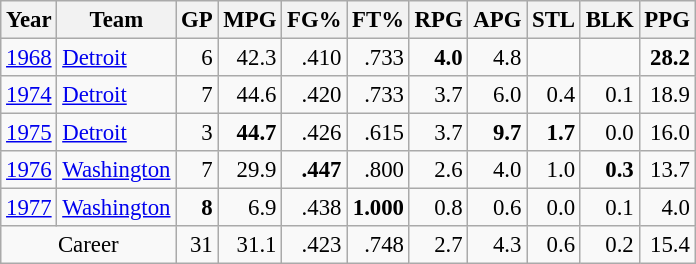<table class="wikitable sortable" style="font-size:95%; text-align:right;">
<tr>
<th>Year</th>
<th>Team</th>
<th>GP</th>
<th>MPG</th>
<th>FG%</th>
<th>FT%</th>
<th>RPG</th>
<th>APG</th>
<th>STL</th>
<th>BLK</th>
<th>PPG</th>
</tr>
<tr>
<td style="text-align:left;"><a href='#'>1968</a></td>
<td style="text-align:left;"><a href='#'>Detroit</a></td>
<td>6</td>
<td>42.3</td>
<td>.410</td>
<td>.733</td>
<td><strong>4.0</strong></td>
<td>4.8</td>
<td></td>
<td></td>
<td><strong>28.2</strong></td>
</tr>
<tr>
<td style="text-align:left;"><a href='#'>1974</a></td>
<td style="text-align:left;"><a href='#'>Detroit</a></td>
<td>7</td>
<td>44.6</td>
<td>.420</td>
<td>.733</td>
<td>3.7</td>
<td>6.0</td>
<td>0.4</td>
<td>0.1</td>
<td>18.9</td>
</tr>
<tr>
<td style="text-align:left;"><a href='#'>1975</a></td>
<td style="text-align:left;"><a href='#'>Detroit</a></td>
<td>3</td>
<td><strong>44.7</strong></td>
<td>.426</td>
<td>.615</td>
<td>3.7</td>
<td><strong>9.7</strong></td>
<td><strong>1.7</strong></td>
<td>0.0</td>
<td>16.0</td>
</tr>
<tr>
<td style="text-align:left;"><a href='#'>1976</a></td>
<td style="text-align:left;"><a href='#'>Washington</a></td>
<td>7</td>
<td>29.9</td>
<td><strong>.447</strong></td>
<td>.800</td>
<td>2.6</td>
<td>4.0</td>
<td>1.0</td>
<td><strong>0.3</strong></td>
<td>13.7</td>
</tr>
<tr>
<td style="text-align:left;"><a href='#'>1977</a></td>
<td style="text-align:left;"><a href='#'>Washington</a></td>
<td><strong>8</strong></td>
<td>6.9</td>
<td>.438</td>
<td><strong>1.000</strong></td>
<td>0.8</td>
<td>0.6</td>
<td>0.0</td>
<td>0.1</td>
<td>4.0</td>
</tr>
<tr class="sortbottom">
<td colspan="2" style="text-align:center;">Career</td>
<td>31</td>
<td>31.1</td>
<td>.423</td>
<td>.748</td>
<td>2.7</td>
<td>4.3</td>
<td>0.6</td>
<td>0.2</td>
<td>15.4</td>
</tr>
</table>
